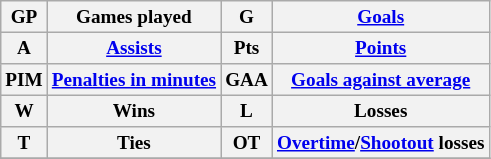<table class="wikitable" style="font-size:80%;">
<tr>
<th>GP</th>
<th>Games played</th>
<th>G</th>
<th><a href='#'>Goals</a></th>
</tr>
<tr>
<th>A</th>
<th><a href='#'>Assists</a></th>
<th>Pts</th>
<th><a href='#'>Points</a></th>
</tr>
<tr>
<th>PIM</th>
<th><a href='#'>Penalties in minutes</a></th>
<th>GAA</th>
<th><a href='#'>Goals against average</a></th>
</tr>
<tr>
<th>W</th>
<th>Wins</th>
<th>L</th>
<th>Losses</th>
</tr>
<tr>
<th>T</th>
<th>Ties</th>
<th>OT</th>
<th><a href='#'>Overtime</a>/<a href='#'>Shootout</a> losses</th>
</tr>
<tr>
</tr>
</table>
